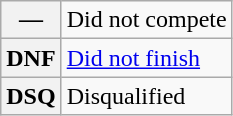<table class="wikitable">
<tr>
<th scope="row">—</th>
<td>Did not compete</td>
</tr>
<tr>
<th scope="row">DNF</th>
<td><a href='#'>Did not finish</a></td>
</tr>
<tr>
<th scope="row">DSQ</th>
<td>Disqualified</td>
</tr>
</table>
